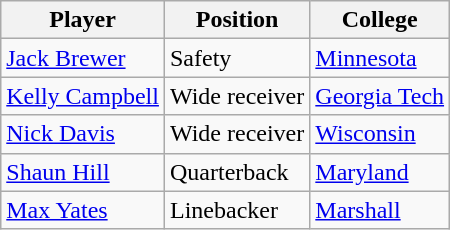<table class="wikitable">
<tr>
<th>Player</th>
<th>Position</th>
<th>College</th>
</tr>
<tr>
<td><a href='#'>Jack Brewer</a></td>
<td>Safety</td>
<td><a href='#'>Minnesota</a></td>
</tr>
<tr>
<td><a href='#'>Kelly Campbell</a></td>
<td>Wide receiver</td>
<td><a href='#'>Georgia Tech</a></td>
</tr>
<tr>
<td><a href='#'>Nick Davis</a></td>
<td>Wide receiver</td>
<td><a href='#'>Wisconsin</a></td>
</tr>
<tr>
<td><a href='#'>Shaun Hill</a></td>
<td>Quarterback</td>
<td><a href='#'>Maryland</a></td>
</tr>
<tr>
<td><a href='#'>Max Yates</a></td>
<td>Linebacker</td>
<td><a href='#'>Marshall</a></td>
</tr>
</table>
